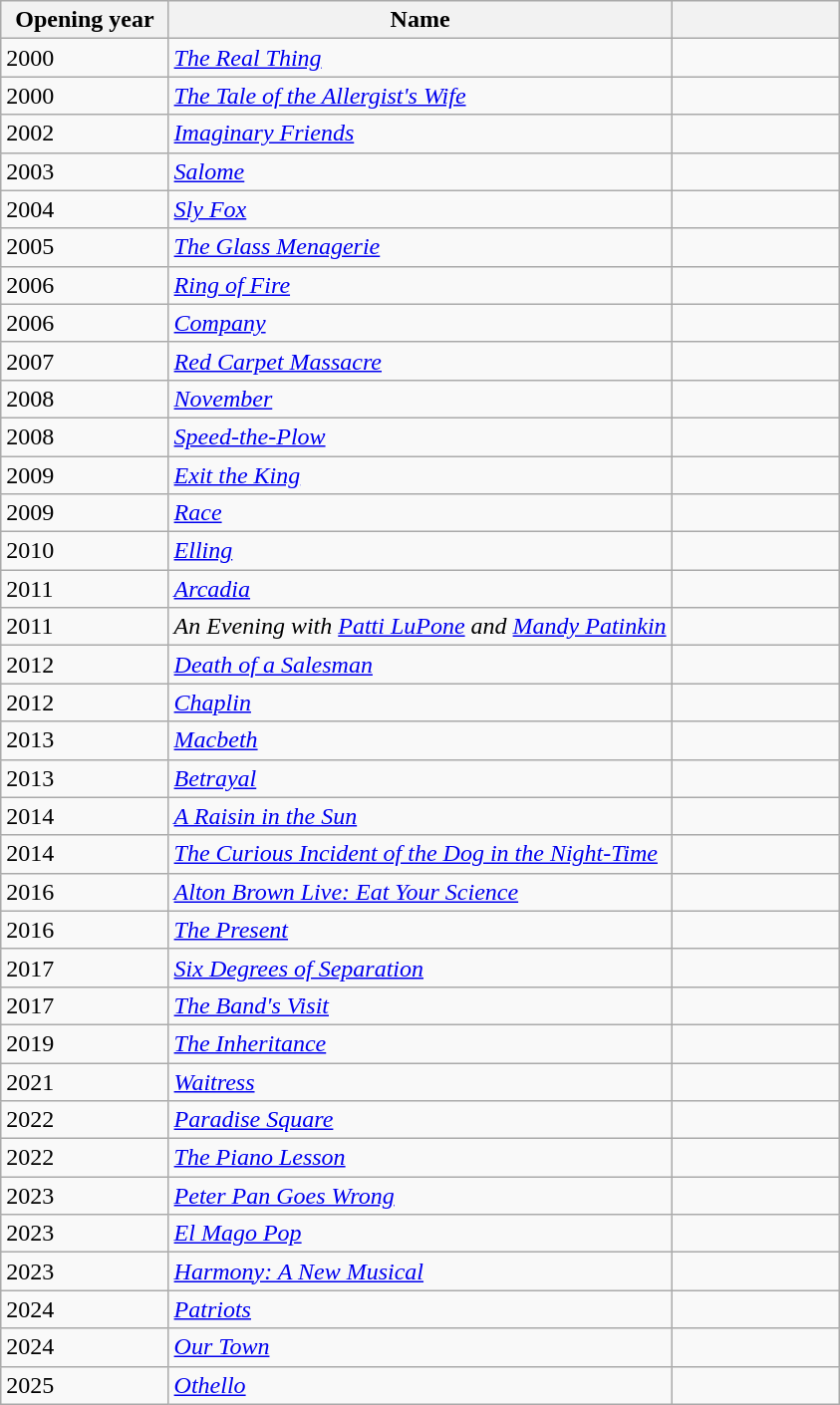<table class="wikitable sortable collapsible">
<tr>
<th width=20% scope="col">Opening year</th>
<th width=60% scope="col">Name</th>
<th width=20% scope="col" class="unsortable"></th>
</tr>
<tr>
<td>2000</td>
<td><em><a href='#'>The Real Thing</a></em></td>
<td></td>
</tr>
<tr>
<td>2000</td>
<td><em><a href='#'>The Tale of the Allergist's Wife</a></em></td>
<td></td>
</tr>
<tr>
<td>2002</td>
<td><em><a href='#'>Imaginary Friends</a></em></td>
<td></td>
</tr>
<tr>
<td>2003</td>
<td><em><a href='#'>Salome</a></em></td>
<td></td>
</tr>
<tr>
<td>2004</td>
<td><em><a href='#'>Sly Fox</a></em></td>
<td></td>
</tr>
<tr>
<td>2005</td>
<td><em><a href='#'>The Glass Menagerie</a></em></td>
<td></td>
</tr>
<tr>
<td>2006</td>
<td><em><a href='#'>Ring of Fire</a></em></td>
<td></td>
</tr>
<tr>
<td>2006</td>
<td><em><a href='#'>Company</a></em></td>
<td></td>
</tr>
<tr>
<td>2007</td>
<td><em><a href='#'>Red Carpet Massacre</a></em></td>
<td></td>
</tr>
<tr>
<td>2008</td>
<td><em><a href='#'>November</a></em></td>
<td></td>
</tr>
<tr>
<td>2008</td>
<td><em><a href='#'>Speed-the-Plow</a></em></td>
<td></td>
</tr>
<tr>
<td>2009</td>
<td><em><a href='#'>Exit the King</a></em></td>
<td></td>
</tr>
<tr>
<td>2009</td>
<td><em><a href='#'>Race</a></em></td>
<td></td>
</tr>
<tr>
<td>2010</td>
<td><em><a href='#'>Elling</a></em></td>
<td></td>
</tr>
<tr>
<td>2011</td>
<td><em><a href='#'>Arcadia</a></em></td>
<td></td>
</tr>
<tr>
<td>2011</td>
<td><em>An Evening with <a href='#'>Patti LuPone</a> and <a href='#'>Mandy Patinkin</a></em></td>
<td></td>
</tr>
<tr>
<td>2012</td>
<td><em><a href='#'>Death of a Salesman</a></em></td>
<td></td>
</tr>
<tr>
<td>2012</td>
<td><em><a href='#'>Chaplin</a></em></td>
<td></td>
</tr>
<tr>
<td>2013</td>
<td><em><a href='#'>Macbeth</a></em></td>
<td></td>
</tr>
<tr>
<td>2013</td>
<td><em><a href='#'>Betrayal</a></em></td>
<td></td>
</tr>
<tr>
<td>2014</td>
<td><em><a href='#'>A Raisin in the Sun</a></em></td>
<td></td>
</tr>
<tr>
<td>2014</td>
<td><em><a href='#'>The Curious Incident of the Dog in the Night-Time</a></em></td>
<td></td>
</tr>
<tr>
<td>2016</td>
<td><em><a href='#'>Alton Brown Live: Eat Your Science</a></em></td>
<td></td>
</tr>
<tr>
<td>2016</td>
<td><em><a href='#'>The Present</a></em></td>
<td></td>
</tr>
<tr>
<td>2017</td>
<td><em><a href='#'>Six Degrees of Separation</a></em></td>
<td></td>
</tr>
<tr>
<td>2017</td>
<td><em><a href='#'>The Band's Visit</a></em></td>
<td></td>
</tr>
<tr>
<td>2019</td>
<td><em><a href='#'>The Inheritance</a></em></td>
<td></td>
</tr>
<tr>
<td>2021</td>
<td><em><a href='#'>Waitress</a></em></td>
<td></td>
</tr>
<tr>
<td>2022</td>
<td><em><a href='#'>Paradise Square</a></em></td>
<td></td>
</tr>
<tr>
<td>2022</td>
<td><em><a href='#'>The Piano Lesson</a></em></td>
<td></td>
</tr>
<tr>
<td>2023</td>
<td><em><a href='#'>Peter Pan Goes Wrong</a></em></td>
<td></td>
</tr>
<tr>
<td>2023</td>
<td><em><a href='#'>El Mago Pop</a></em></td>
<td></td>
</tr>
<tr>
<td>2023</td>
<td><em><a href='#'>Harmony: A New Musical</a></em></td>
<td></td>
</tr>
<tr>
<td>2024</td>
<td><em><a href='#'>Patriots</a></em></td>
<td></td>
</tr>
<tr>
<td>2024</td>
<td><em><a href='#'>Our Town</a></em></td>
<td></td>
</tr>
<tr>
<td>2025</td>
<td><em><a href='#'>Othello</a></em></td>
<td></td>
</tr>
</table>
